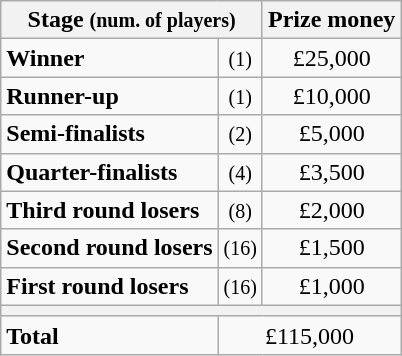<table class="wikitable">
<tr>
<th colspan=2>Stage <small>(num. of players)</small></th>
<th>Prize money</th>
</tr>
<tr>
<td><strong>Winner</strong></td>
<td align=center><small>(1)</small></td>
<td align=center>£25,000</td>
</tr>
<tr>
<td><strong>Runner-up</strong></td>
<td align=center><small>(1)</small></td>
<td align=center>£10,000</td>
</tr>
<tr>
<td><strong>Semi-finalists</strong></td>
<td align=center><small>(2)</small></td>
<td align=center>£5,000</td>
</tr>
<tr>
<td><strong>Quarter-finalists</strong></td>
<td align=center><small>(4)</small></td>
<td align=center>£3,500</td>
</tr>
<tr>
<td><strong>Third round losers</strong></td>
<td align=center><small>(8)</small></td>
<td align=center>£2,000</td>
</tr>
<tr>
<td><strong>Second round losers</strong></td>
<td align=center><small>(16)</small></td>
<td align=center>£1,500</td>
</tr>
<tr>
<td><strong>First round losers</strong></td>
<td align=center><small>(16)</small></td>
<td align=center>£1,000</td>
</tr>
<tr>
<th colspan=3></th>
</tr>
<tr>
<td><strong>Total</strong></td>
<td align=center colspan=2>£115,000</td>
</tr>
</table>
